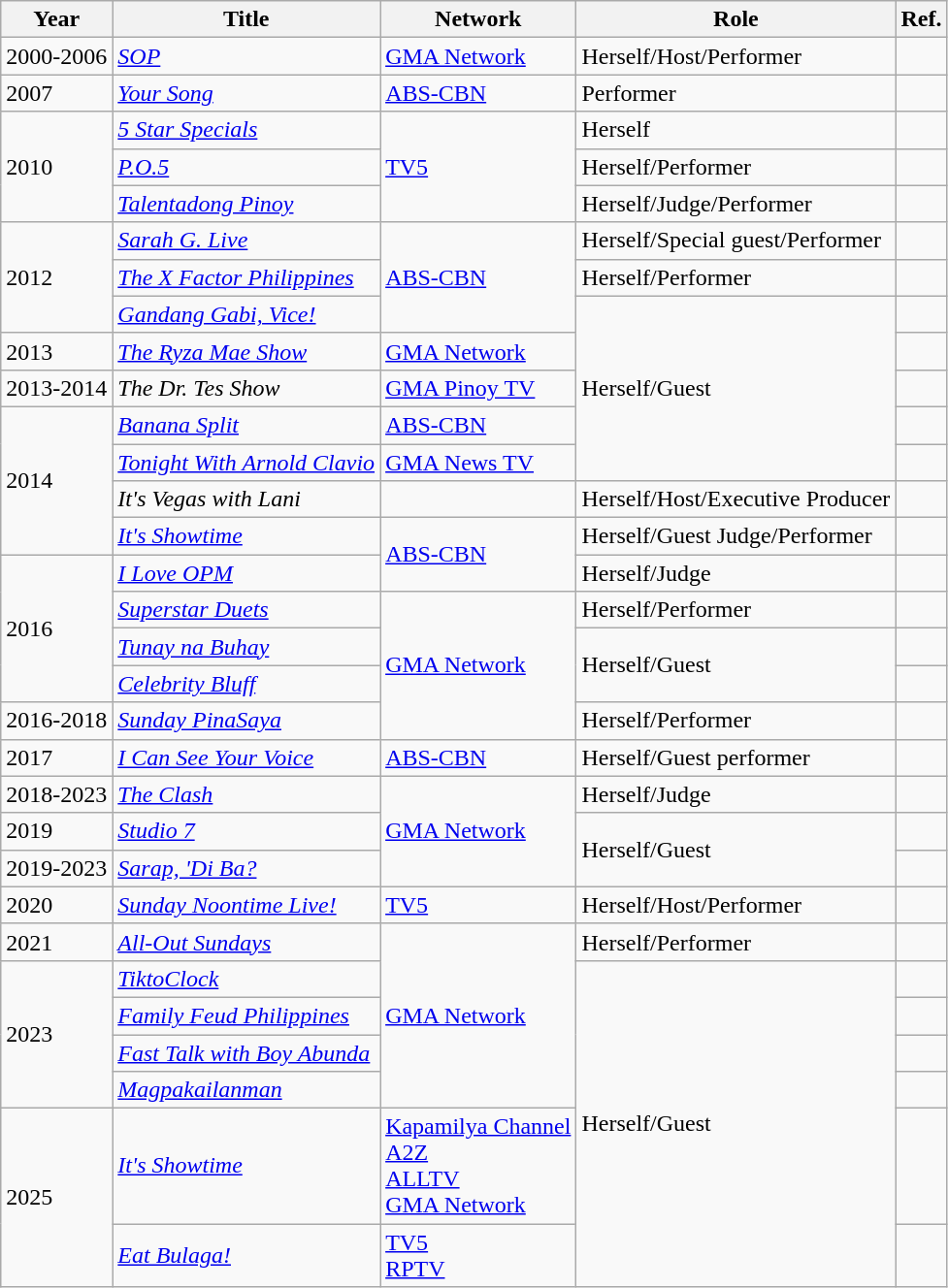<table class="wikitable plainrowheaders sortable">
<tr>
<th>Year</th>
<th>Title</th>
<th>Network</th>
<th>Role</th>
<th>Ref.</th>
</tr>
<tr>
<td>2000-2006</td>
<td><em><a href='#'>SOP</a></em></td>
<td><a href='#'>GMA Network</a></td>
<td>Herself/Host/Performer</td>
<td></td>
</tr>
<tr>
<td>2007</td>
<td><em><a href='#'>Your Song</a></em></td>
<td><a href='#'>ABS-CBN</a></td>
<td>Performer</td>
<td></td>
</tr>
<tr>
<td rowspan="3">2010</td>
<td><em><a href='#'>5 Star Specials</a></em></td>
<td rowspan="3"><a href='#'>TV5</a></td>
<td>Herself</td>
<td></td>
</tr>
<tr>
<td><em><a href='#'>P.O.5</a></em></td>
<td>Herself/Performer</td>
<td></td>
</tr>
<tr>
<td><em><a href='#'>Talentadong Pinoy</a></em></td>
<td>Herself/Judge/Performer</td>
<td></td>
</tr>
<tr>
<td rowspan="3">2012</td>
<td><em><a href='#'>Sarah G. Live</a></em></td>
<td rowspan="3"><a href='#'>ABS-CBN</a></td>
<td>Herself/Special guest/Performer</td>
<td></td>
</tr>
<tr>
<td><em><a href='#'>The X Factor Philippines</a></em></td>
<td>Herself/Performer</td>
<td></td>
</tr>
<tr>
<td><em><a href='#'>Gandang Gabi, Vice!</a></em></td>
<td rowspan="5">Herself/Guest</td>
<td></td>
</tr>
<tr>
<td>2013</td>
<td><em><a href='#'>The Ryza Mae Show</a></em></td>
<td><a href='#'>GMA Network</a></td>
<td></td>
</tr>
<tr>
<td>2013-2014</td>
<td><em>The Dr. Tes Show</em></td>
<td><a href='#'>GMA Pinoy TV</a></td>
<td></td>
</tr>
<tr>
<td rowspan="4">2014</td>
<td><em><a href='#'>Banana Split</a></em></td>
<td><a href='#'>ABS-CBN</a></td>
<td></td>
</tr>
<tr>
<td><em><a href='#'>Tonight With Arnold Clavio</a></em></td>
<td><a href='#'>GMA News TV</a></td>
<td></td>
</tr>
<tr>
<td><em>It's Vegas with Lani</em></td>
<td></td>
<td>Herself/Host/Executive Producer</td>
<td></td>
</tr>
<tr>
<td><em><a href='#'>It's Showtime</a></em></td>
<td rowspan="2"><a href='#'>ABS-CBN</a></td>
<td>Herself/Guest Judge/Performer</td>
<td></td>
</tr>
<tr>
<td rowspan="4">2016</td>
<td><em><a href='#'>I Love OPM</a></em></td>
<td>Herself/Judge</td>
<td></td>
</tr>
<tr>
<td><em><a href='#'>Superstar Duets</a></em></td>
<td rowspan="4"><a href='#'>GMA Network</a></td>
<td>Herself/Performer</td>
<td></td>
</tr>
<tr>
<td><em><a href='#'>Tunay na Buhay</a></em></td>
<td rowspan="2">Herself/Guest</td>
<td></td>
</tr>
<tr>
<td><em><a href='#'>Celebrity Bluff</a></em></td>
<td></td>
</tr>
<tr>
<td>2016-2018</td>
<td><em><a href='#'>Sunday PinaSaya</a></em></td>
<td>Herself/Performer</td>
<td></td>
</tr>
<tr>
<td>2017</td>
<td><em><a href='#'>I Can See Your Voice</a></em></td>
<td><a href='#'>ABS-CBN</a></td>
<td>Herself/Guest performer</td>
<td></td>
</tr>
<tr>
<td>2018-2023</td>
<td><em><a href='#'>The Clash</a></em></td>
<td rowspan="3"><a href='#'>GMA Network</a></td>
<td>Herself/Judge</td>
<td></td>
</tr>
<tr>
<td>2019</td>
<td><em><a href='#'>Studio 7</a></em></td>
<td rowspan="2">Herself/Guest</td>
<td></td>
</tr>
<tr>
<td>2019-2023</td>
<td><em><a href='#'>Sarap, 'Di Ba?</a></em></td>
<td></td>
</tr>
<tr>
<td>2020</td>
<td><em><a href='#'>Sunday Noontime Live!</a></em></td>
<td><a href='#'>TV5</a></td>
<td>Herself/Host/Performer</td>
<td></td>
</tr>
<tr>
<td>2021</td>
<td><em><a href='#'>All-Out Sundays</a></em></td>
<td rowspan="5"><a href='#'>GMA Network</a></td>
<td>Herself/Performer</td>
<td></td>
</tr>
<tr>
<td rowspan="4">2023</td>
<td><em><a href='#'>TiktoClock</a></em></td>
<td rowspan="6">Herself/Guest</td>
<td></td>
</tr>
<tr>
<td><em><a href='#'>Family Feud Philippines</a></em></td>
<td></td>
</tr>
<tr>
<td><em><a href='#'>Fast Talk with Boy Abunda</a></em></td>
<td></td>
</tr>
<tr>
<td><em><a href='#'>Magpakailanman</a></em></td>
<td></td>
</tr>
<tr>
<td rowspan="2">2025</td>
<td><em><a href='#'>It's Showtime</a></em></td>
<td><a href='#'>Kapamilya Channel</a><br><a href='#'>A2Z</a><br><a href='#'>ALLTV</a><br><a href='#'>GMA Network</a></td>
<td></td>
</tr>
<tr>
<td><em><a href='#'>Eat Bulaga!</a></em></td>
<td><a href='#'>TV5</a><br><a href='#'>RPTV</a></td>
<td></td>
</tr>
</table>
